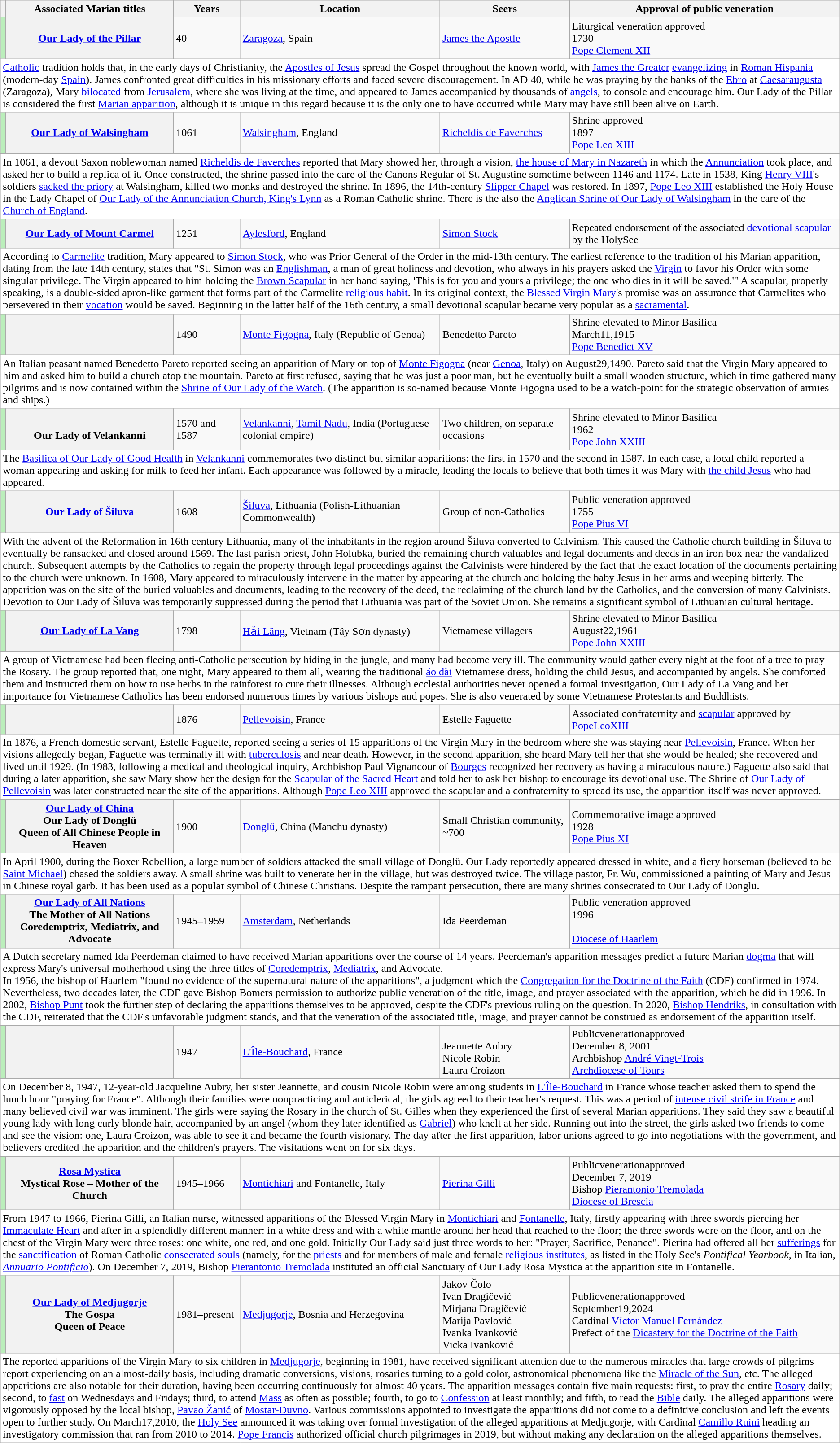<table class="wikitable plainrowheaders sortable">
<tr>
<th class="unsortable" style="padding:0;width:7px"></th>
<th scope="col" width="20%">Associated Marian titles</th>
<th scope="col">Years</th>
<th scope="col">Location</th>
<th scope="col">Seers</th>
<th scope="col">Approval of public veneration</th>
</tr>
<tr id="Pillar">
<td style="background-color:#beb;padding:0" title="Approved public veneration"></td>
<th data-sort-value="Pillar" scope="row"><strong><a href='#'>Our Lady of the Pillar</a></strong></th>
<td>40</td>
<td data-sort-value="Spain"> <a href='#'>Zaragoza</a>, Spain</td>
<td data-sort-value="1 James"><a href='#'>James the Apostle</a></td>
<td data-sort-value="1723-08-07">Liturgical veneration approved<br>1730<br><a href='#'>Pope Clement XII</a></td>
</tr>
<tr class="expand-child">
<td class="description" colspan="6" style="background: white;"><a href='#'>Catholic</a> tradition holds that, in the early days of Christianity, the <a href='#'>Apostles of Jesus</a> spread the Gospel throughout the known world, with <a href='#'>James the Greater</a> <a href='#'>evangelizing</a> in <a href='#'>Roman Hispania</a> (modern-day <a href='#'>Spain</a>). James confronted great difficulties in his missionary efforts and faced severe discouragement. In AD 40, while he was praying by the banks of the <a href='#'>Ebro</a> at <a href='#'>Caesaraugusta</a> (Zaragoza), Mary <a href='#'>bilocated</a> from <a href='#'>Jerusalem</a>, where she was living at the time, and appeared to James accompanied by thousands of <a href='#'>angels</a>, to console and encourage him. Our Lady of the Pillar is considered the first <a href='#'>Marian apparition</a>, although it is unique in this regard because it is the only one to have occurred while Mary may have still been alive on Earth.</td>
</tr>
<tr id="Walsingham">
<td style="background-color:#beb;padding:0" title="Approved public veneration"></td>
<th data-sort-value="Walsingham" scope="row"><strong><a href='#'>Our Lady of Walsingham</a></strong></th>
<td>1061</td>
<td data-sort-value="Italy"> <a href='#'>Walsingham</a>, England</td>
<td data-sort-value="1 Faverches Richeldis"><a href='#'>Richeldis de Faverches</a></td>
<td data-sort-value="1897">Shrine approved<br>1897<br><a href='#'>Pope Leo XIII</a></td>
</tr>
<tr class="expand-child">
<td class="description" colspan="6" style="background: white;">In 1061, a devout Saxon noblewoman named <a href='#'>Richeldis de Faverches</a> reported that Mary showed her, through a vision, <a href='#'>the house of Mary in Nazareth</a> in which the <a href='#'>Annunciation</a> took place, and asked her to build a replica of it. Once constructed, the shrine passed into the care of the Canons Regular of St. Augustine sometime between 1146 and 1174. Late in 1538, King <a href='#'>Henry VIII</a>'s soldiers <a href='#'>sacked the priory</a> at Walsingham, killed two monks and destroyed the shrine. In 1896, the 14th-century <a href='#'>Slipper Chapel</a> was restored. In 1897, <a href='#'>Pope Leo XIII</a> established the Holy House in the Lady Chapel of <a href='#'>Our Lady of the Annunciation Church, King's Lynn</a> as a Roman Catholic shrine. There is the also the <a href='#'>Anglican Shrine of Our Lady of Walsingham</a> in the care of the <a href='#'>Church of England</a>.</td>
</tr>
<tr id="Mount_Carmel">
<td style="background-color:#beb;padding:0" title="Approved public veneration"></td>
<th data-sort-value="Mount Carmel" scope="row"><strong><a href='#'>Our Lady of Mount Carmel</a></strong></th>
<td>1251</td>
<td data-sort-value="England"> <a href='#'>Aylesford</a>, England</td>
<td data-sort-value="1 Stock Simon"><a href='#'>Simon Stock</a></td>
<td data-sort-value="1251">Repeated endorsement of the associated <a href='#'>devotional scapular</a> by the HolySee</td>
</tr>
<tr class="expand-child">
<td class="description" colspan="6" style="background: white;">According to <a href='#'>Carmelite</a> tradition, Mary appeared to <a href='#'>Simon Stock</a>, who was Prior General of the Order in the mid-13th century. The earliest reference to the tradition of his Marian apparition, dating from the late 14th century, states that "St. Simon was an <a href='#'>Englishman</a>, a man of great holiness and devotion, who always in his prayers asked the <a href='#'>Virgin</a> to favor his Order with some singular privilege. The Virgin appeared to him holding the <a href='#'>Brown Scapular</a> in her hand saying, 'This is for you and yours a privilege; the one who dies in it will be saved.'" A scapular, properly speaking, is a double-sided apron-like garment that forms part of the Carmelite <a href='#'>religious habit</a>. In its original context, the <a href='#'>Blessed Virgin Mary</a>'s promise was an assurance that Carmelites who persevered in their <a href='#'>vocation</a> would be saved. Beginning in the latter half of the 16th century, a small devotional scapular became very popular as a <a href='#'>sacramental</a>.</td>
</tr>
<tr id="Guardia">
<td style="background-color:#beb;padding:0" title="Approved public veneration"></td>
<th data-sort-value="Watch" scope="row"><strong></strong></th>
<td>1490</td>
<td data-sort-value="Italy"> <a href='#'>Monte Figogna</a>, Italy (Republic of Genoa)</td>
<td data-sort-value="1 Pareto Benedetto">Benedetto Pareto</td>
<td data-sort-value="1915-03-11">Shrine elevated to Minor Basilica<br>March11,1915<br><a href='#'>Pope Benedict XV</a></td>
</tr>
<tr class="expand-child">
<td class="description" colspan="6" style="background: white;">An Italian peasant named Benedetto Pareto reported seeing an apparition of Mary on top of <a href='#'>Monte Figogna</a> (near <a href='#'>Genoa</a>, Italy) on August29,1490. Pareto said that the Virgin Mary appeared to him and asked him to build a church atop the mountain. Pareto at first refused, saying that he was just a poor man, but he eventually built a small wooden structure, which in time gathered many pilgrims and is now contained within the <a href='#'>Shrine of Our Lady of the Watch</a>. (The apparition is so-named because Monte Figogna used to be a watch-point for the strategic observation of armies and ships.)</td>
</tr>
<tr id="Good_Health">
<td style="background-color:#beb;padding:0" title="Approved public veneration"></td>
<th data-sort-value="Good Health" scope="row"><strong></strong><br>Our Lady of Velankanni</th>
<td>1570 and 1587</td>
<td data-sort-value="India"> <a href='#'>Velankanni</a>, <a href='#'>Tamil Nadu</a>, India (Portuguese colonial empire)</td>
<td>Two children, on separate occasions</td>
<td data-sort-value="1962">Shrine elevated to Minor Basilica<br>1962<br><a href='#'>Pope John XXIII</a></td>
</tr>
<tr class="expand-child">
<td class="description" colspan="6" style="background: white;">The <a href='#'>Basilica of Our Lady of Good Health</a> in <a href='#'>Velankanni</a> commemorates two distinct but similar apparitions: the first in 1570 and the second in 1587. In each case, a local child reported a woman appearing and asking for milk to feed her infant. Each appearance was followed by a miracle, leading the locals to believe that both times it was Mary with <a href='#'>the child Jesus</a> who had appeared.</td>
</tr>
<tr id="Šiluva">
<td style="background-color:#beb;padding:0" title="Approved public veneration"></td>
<th data-sort-value="Šiluva" scope="row"><strong><a href='#'>Our Lady of Šiluva</a></strong></th>
<td>1608</td>
<td data-sort-value="Lithuania Šiluva"> <a href='#'>Šiluva</a>, Lithuania (Polish-Lithuanian Commonwealth)</td>
<td data-sort-value="99">Group of non-Catholics</td>
<td data-sort-value="1755">Public veneration approved<br>1755<br><a href='#'>Pope Pius VI</a></td>
</tr>
<tr class="expand-child">
<td class="description" colspan="6" style="background: white;">With the advent of the Reformation in 16th century Lithuania, many of the inhabitants in the region around Šiluva converted to Calvinism. This caused the Catholic church building in Šiluva to eventually be ransacked and closed around 1569. The last parish priest, John Holubka, buried the remaining church valuables and legal documents and deeds in an iron box near the vandalized church. Subsequent attempts by the Catholics to regain the property through legal proceedings against the Calvinists were hindered by the fact that the exact location of the documents pertaining to the church were unknown. In 1608, Mary appeared to miraculously intervene in the matter by appearing at the church and holding the baby Jesus in her arms and weeping bitterly. The apparition was on the site of the buried valuables and documents, leading to the recovery of the deed, the reclaiming of the church land by the Catholics, and the conversion of many Calvinists. Devotion to Our Lady of Šiluva was temporarily suppressed during the period that Lithuania was part of the Soviet Union. She remains a significant symbol of Lithuanian cultural heritage.</td>
</tr>
<tr id="La_Vang">
<td style="background-color:#beb;padding:0" title="Approved public veneration"></td>
<th data-sort-value="La Vang" scope="row"><strong><a href='#'>Our Lady of La Vang</a></strong></th>
<td>1798</td>
<td data-sort-value="Vietnam"> <a href='#'>Hải Lăng</a>, Vietnam (Tây Sơn dynasty)</td>
<td data-sort-value="999">Vietnamese villagers</td>
<td data-sort-value="1961-08-22">Shrine elevated to Minor Basilica<br>August22,1961<br><a href='#'>Pope John XXIII</a></td>
</tr>
<tr class="expand-child">
<td class="description" colspan="6" style="background: white;">A group of Vietnamese had been fleeing anti-Catholic persecution by hiding in the jungle, and many had become very ill. The community would gather every night at the foot of a tree to pray the Rosary. The group reported that, one night, Mary appeared to them all, wearing the traditional <a href='#'>áo dài</a> Vietnamese dress, holding the child Jesus, and accompanied by angels. She comforted them and instructed them on how to use herbs in the rainforest to cure their illnesses. Although ecclesial authorities never opened a formal investigation, Our Lady of La Vang and her importance for Vietnamese Catholics has been endorsed numerous times by various bishops and popes. She is also venerated by some Vietnamese Protestants and Buddhists.</td>
</tr>
<tr id="Pellevoisin">
<td style="background-color:#beb;padding:0" title="Approved public veneration"></td>
<th data-sort-value="Pellevoisin" scope="row"><strong></strong></th>
<td>1876</td>
<td data-sort-value="France"> <a href='#'>Pellevoisin</a>, France</td>
<td data-sort-value="1 Faguette Estelle">Estelle Faguette</td>
<td data-sort-value="1876">Associated confraternity and <a href='#'>scapular</a> approved by <a href='#'>PopeLeoXIII</a></td>
</tr>
<tr class="expand-child">
<td class="description" colspan="6" style="background: white;">In 1876, a French domestic servant, Estelle Faguette, reported seeing a series of 15 apparitions of the Virgin Mary in the bedroom where she was staying near <a href='#'>Pellevoisin</a>, France. When her visions allegedly began, Faguette was terminally ill with <a href='#'>tuberculosis</a> and near death. However, in the second apparition, she heard Mary tell her that she would be healed; she recovered and lived until 1929. (In 1983, following a medical and theological inquiry, Archbishop Paul Vignancour of <a href='#'>Bourges</a> recognized her recovery as having a miraculous nature.) Faguette also said that during a later apparition, she saw Mary show her the design for the <a href='#'>Scapular of the Sacred Heart</a> and told her to ask her bishop to encourage its devotional use. The Shrine of <a href='#'>Our Lady of Pellevoisin</a> was later constructed near the site of the apparitions. Although <a href='#'>Pope Leo XIII</a> approved the scapular and a confraternity to spread its use, the apparition itself was never approved.</td>
</tr>
<tr id="Donglu">
<td style="background-color:#beb;padding:0" title="Approved public veneration"></td>
<th data-sort-value="Donglu" scope="row"><strong><a href='#'>Our Lady of China</a></strong><br>Our Lady of Donglü<br>Queen of All Chinese People in Heaven</th>
<td>1900</td>
<td data-sort-value="Donglu, Hebei"> <a href='#'>Donglü</a>, China (Manchu dynasty)</td>
<td data-sort-value="700">Small Christian community, ~700</td>
<td data-sort-value="1928">Commemorative image approved<br>1928<br><a href='#'>Pope Pius XI</a></td>
</tr>
<tr class="expand-child">
<td class="description" colspan="6" style="background: white;">In April 1900, during the Boxer Rebellion, a large number of soldiers attacked the small village of Donglü. Our Lady reportedly appeared dressed in white, and a fiery horseman (believed to be <a href='#'>Saint Michael</a>) chased the soldiers away. A small shrine was built to venerate her in the village, but was destroyed twice. The village pastor, Fr. Wu, commissioned a painting of Mary and Jesus in Chinese royal garb. It has been used as a popular symbol of Chinese Christians. Despite the rampant persecution, there are many shrines consecrated to Our Lady of Donglü.</td>
</tr>
<tr id="All_Nations">
<td style="background-color:#beb;padding:0" title="Approved public veneration"></td>
<th data-sort-value="All Nations" scope="row"><strong><a href='#'>Our Lady of All Nations</a></strong><br>The Mother of All Nations<br>Coredemptrix, Mediatrix, and Advocate</th>
<td>1945–1959</td>
<td data-sort-value="Netherlands Amsterdam"> <a href='#'>Amsterdam</a>, Netherlands</td>
<td data-sort-value="1 Peerdeman Ida">Ida Peerdeman</td>
<td data-sort-value="1996">Public veneration approved<br>1996<br><br><a href='#'>Diocese of Haarlem</a></td>
</tr>
<tr class="expand-child">
<td class="description" colspan="6" style="background: white;">A Dutch secretary named Ida Peerdeman claimed to have received Marian apparitions over the course of 14 years. Peerdeman's apparition messages predict a future Marian <a href='#'>dogma</a> that will express Mary's universal motherhood using the three titles of <a href='#'>Coredemptrix</a>, <a href='#'>Mediatrix</a>, and Advocate.<br>In 1956, the bishop of Haarlem "found no evidence of the supernatural nature of the apparitions", a judgment which the <a href='#'>Congregation for the Doctrine of the Faith</a> (CDF) confirmed in 1974. Nevertheless, two decades later, the CDF gave Bishop Bomers permission to authorize public veneration of the title, image, and prayer associated with the apparition, which he did in 1996. In 2002, <a href='#'>Bishop Punt</a> took the further step of declaring the apparitions themselves to be approved, despite the CDF's previous ruling on the question. In 2020, <a href='#'>Bishop Hendriks</a>, in consultation with the CDF, reiterated that the CDF's unfavorable judgment stands, and that the veneration of the associated title, image, and prayer cannot be construed as endorsement of the apparition itself.</td>
</tr>
<tr id="Prayer">
<td style="background-color:#beb;padding:0" title="Approved public veneration"></td>
<th data-sort-value="Prayer" scope="row"><strong></strong></th>
<td>1947</td>
<td data-sort-value="France"> <a href='#'>L'Île-Bouchard</a>, France</td>
<td data-sort-value="4 Aubry Jacqueline"><br>Jeannette Aubry<br>Nicole Robin<br>Laura Croizon</td>
<td data-sort-value="2001-12-08">Publicvenerationapproved<br>December 8, 2001<br>Archbishop <a href='#'>André Vingt-Trois</a><br><a href='#'>Archdiocese of Tours</a></td>
</tr>
<tr class="expand-child">
<td class="description" colspan="6" style="background: white;">On December 8, 1947, 12-year-old Jacqueline Aubry, her sister Jeannette, and cousin Nicole Robin were among students in <a href='#'>L'Île-Bouchard</a> in France whose teacher asked them to spend the lunch hour "praying for France". Although their families were nonpracticing and anticlerical, the girls agreed to their teacher's request. This was a period of <a href='#'>intense civil strife in France</a> and many believed civil war was imminent. The girls were saying the Rosary in the church of St. Gilles when they experienced the first of several Marian apparitions. They said they saw a beautiful young lady with long curly blonde hair, accompanied by an angel (whom they later identified as <a href='#'>Gabriel</a>) who knelt at her side. Running out into the street, the girls asked two friends to come and see the vision: one, Laura Croizon, was able to see it and became the fourth visionary. The day after the first apparition, labor unions agreed to go into negotiations with the government, and believers credited the apparition and the children's prayers. The visitations went on for six days.</td>
</tr>
<tr id="Rosa Mystica">
<td style="background-color:#beb;padding:0" title="Approved public veneration"></td>
<th data-sort-value="Rosa Mystica" scope="row"><strong><a href='#'>Rosa Mystica</a></strong><br>Mystical Rose – Mother of the Church</th>
<td>1945–1966</td>
<td data-sort-value="Italy"> <a href='#'>Montichiari</a> and Fontanelle, Italy</td>
<td data-sort-value="Pierina Gilli"><a href='#'>Pierina Gilli</a></td>
<td data-sort-value="2001-12-08">Publicvenerationapproved<br>December 7, 2019<br>Bishop <a href='#'>Pierantonio Tremolada</a><br><a href='#'>Diocese of Brescia</a></td>
</tr>
<tr class="expand-child">
<td class="description" colspan="6" style="background: white;">From 1947 to 1966, Pierina Gilli, an Italian nurse, witnessed apparitions of the Blessed Virgin Mary in <a href='#'>Montichiari</a> and <a href='#'>Fontanelle</a>, Italy, firstly appearing with three swords piercing her <a href='#'>Immaculate Heart</a> and after in a splendidly different manner: in a white dress and with a white mantle around her head that reached to the floor; the three swords were on the floor, and on the chest of the Virgin Mary were three roses: one white, one red, and one gold. Initially Our Lady said just three words to her: "Prayer, Sacrifice, Penance". Pierina had offered all her <a href='#'>sufferings</a> for the <a href='#'>sanctification</a> of Roman Catholic <a href='#'>consecrated</a> <a href='#'>souls</a> (namely, for the <a href='#'>priests</a> and for members of male and female <a href='#'>religious institutes</a>, as listed in the Holy See's <em>Pontifical Yearbook</em>, in Italian, <em><a href='#'>Annuario Pontificio</a></em>). On December 7, 2019, Bishop <a href='#'>Pierantonio Tremolada</a> instituted an official Sanctuary of Our Lady Rosa Mystica at the apparition site in Fontanelle.</td>
</tr>
<tr id="Medjugorje">
<td style="background-color:#beb;padding:0" title="Approved public pilgrimages"></td>
<th data-sort-value="Medjugorje" scope="row"><strong><a href='#'>Our Lady of Medjugorje</a></strong><br>The Gospa<br>Queen of Peace</th>
<td>1981–present</td>
<td data-sort-value="Bosnia and Herzegovina"> <a href='#'>Medjugorje</a>, Bosnia and Herzegovina</td>
<td data-sort-value="6 Colo Jakov">Jakov Čolo<br>Ivan Dragičević<br>Mirjana Dragičević<br>Marija Pavlović<br>Ivanka Ivanković<br>Vicka Ivanković</td>
<td>Publicvenerationapproved<br>September19,2024<br>Cardinal <a href='#'>Víctor Manuel Fernández</a><br>Prefect of the <a href='#'>Dicastery for the Doctrine of the Faith</a></td>
</tr>
<tr class="expand-child">
<td class="description" colspan="6" style="background: white;">The reported apparitions of the Virgin Mary to six children in <a href='#'>Medjugorje</a>, beginning in 1981, have received significant attention due to the numerous miracles that large crowds of pilgrims report experiencing on an almost-daily basis, including dramatic conversions, visions, rosaries turning to a gold color, astronomical phenomena like the <a href='#'>Miracle of the Sun</a>, etc. The alleged apparitions are also notable for their duration, having been occurring continuously for almost 40 years. The apparition messages contain five main requests: first, to pray the entire <a href='#'>Rosary</a> daily; second, to <a href='#'>fast</a> on Wednesdays and Fridays; third, to attend <a href='#'>Mass</a> as often as possible; fourth, to go to <a href='#'>Confession</a> at least monthly; and fifth, to read the <a href='#'>Bible</a> daily. The alleged apparitions were vigorously opposed by the local bishop, <a href='#'>Pavao Žanić</a> of <a href='#'>Mostar-Duvno</a>. Various commissions appointed to investigate the apparitions did not come to a definitive conclusion and left the events open to further study. On March17,2010, the <a href='#'>Holy See</a> announced it was taking over formal investigation of the alleged apparitions at Medjugorje, with Cardinal <a href='#'>Camillo Ruini</a> heading an investigatory commission that ran from 2010 to 2014. <a href='#'>Pope Francis</a> authorized official church pilgrimages in 2019, but without making any declaration on the alleged apparitions themselves.</td>
</tr>
</table>
